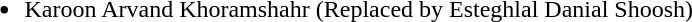<table>
<tr style="vertical-align: top;">
<td><br><ul><li>Karoon Arvand Khoramshahr (Replaced by Esteghlal Danial Shoosh)</li></ul></td>
</tr>
</table>
